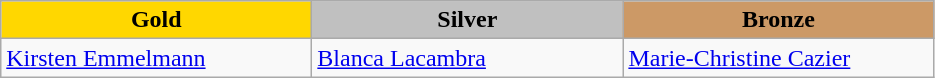<table class="wikitable" style="text-align:left">
<tr align="center">
<td width=200 bgcolor=gold><strong>Gold</strong></td>
<td width=200 bgcolor=silver><strong>Silver</strong></td>
<td width=200 bgcolor=CC9966><strong>Bronze</strong></td>
</tr>
<tr>
<td><a href='#'>Kirsten Emmelmann</a><br><em></em></td>
<td><a href='#'>Blanca Lacambra</a><br><em></em></td>
<td><a href='#'>Marie-Christine Cazier</a><br><em></em></td>
</tr>
</table>
